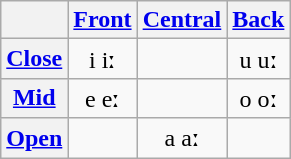<table class="wikitable" style="text-align:center">
<tr>
<th></th>
<th><a href='#'>Front</a></th>
<th><a href='#'>Central</a></th>
<th><a href='#'>Back</a></th>
</tr>
<tr>
<th><a href='#'>Close</a></th>
<td>i iː</td>
<td></td>
<td>u uː</td>
</tr>
<tr>
<th><a href='#'>Mid</a></th>
<td>e eː</td>
<td></td>
<td>o oː</td>
</tr>
<tr>
<th><a href='#'>Open</a></th>
<td></td>
<td>a aː</td>
<td></td>
</tr>
</table>
